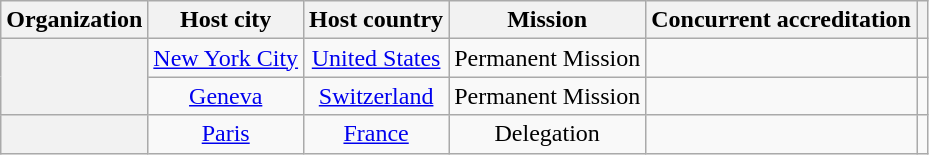<table class="wikitable plainrowheaders" style="text-align:center;" style="text-align:center;">
<tr>
<th scope="col">Organization</th>
<th scope="col">Host city</th>
<th scope="col">Host country</th>
<th scope="col">Mission</th>
<th scope="col">Concurrent accreditation</th>
<th scope="col"></th>
</tr>
<tr>
<th scope="row"  rowspan="2"></th>
<td><a href='#'>New York City</a></td>
<td><a href='#'>United States</a></td>
<td>Permanent Mission</td>
<td></td>
<td></td>
</tr>
<tr>
<td><a href='#'>Geneva</a></td>
<td><a href='#'>Switzerland</a></td>
<td>Permanent Mission</td>
<td></td>
<td></td>
</tr>
<tr>
<th scope="row"></th>
<td><a href='#'>Paris</a></td>
<td><a href='#'>France</a></td>
<td>Delegation</td>
<td></td>
<td></td>
</tr>
</table>
